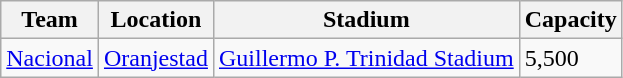<table class="wikitable sortable">
<tr>
<th>Team</th>
<th>Location</th>
<th>Stadium</th>
<th>Capacity</th>
</tr>
<tr>
<td><a href='#'>Nacional</a></td>
<td><a href='#'>Oranjestad</a></td>
<td><a href='#'>Guillermo P. Trinidad Stadium</a></td>
<td>5,500</td>
</tr>
</table>
